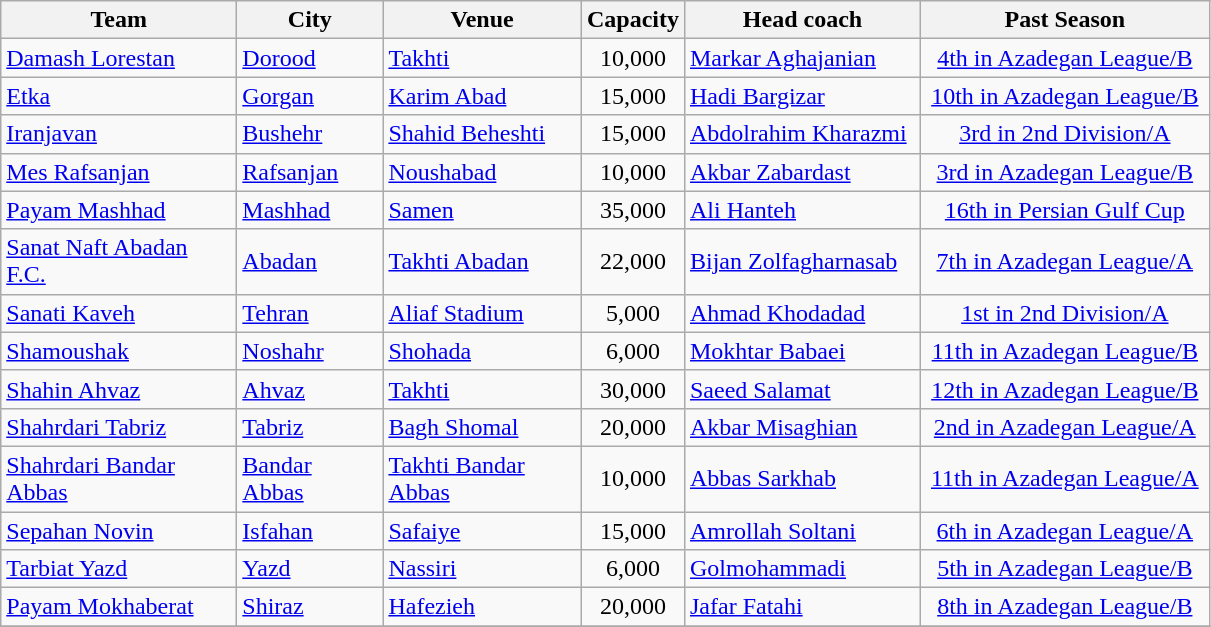<table class="wikitable" style="text-align: Left;">
<tr>
<th width=150>Team</th>
<th width=90>City</th>
<th width=125>Venue</th>
<th width=30>Capacity</th>
<th width=150>Head coach</th>
<th width=185>Past Season</th>
</tr>
<tr>
<td align="left"><a href='#'>Damash Lorestan</a></td>
<td><a href='#'>Dorood</a></td>
<td><a href='#'>Takhti</a></td>
<td align="Center">10,000</td>
<td> <a href='#'>Markar Aghajanian</a></td>
<td align="Center"><a href='#'>4th in Azadegan League/B</a></td>
</tr>
<tr>
<td align="left"><a href='#'>Etka</a></td>
<td><a href='#'>Gorgan</a></td>
<td><a href='#'>Karim Abad</a></td>
<td align="Center">15,000</td>
<td> <a href='#'>Hadi Bargizar</a></td>
<td align="Center"><a href='#'>10th in Azadegan League/B</a></td>
</tr>
<tr>
<td align="left"><a href='#'>Iranjavan</a></td>
<td><a href='#'>Bushehr</a></td>
<td><a href='#'>Shahid Beheshti</a></td>
<td align="Center">15,000</td>
<td> <a href='#'>Abdolrahim Kharazmi</a></td>
<td align="Center"><a href='#'>3rd in 2nd Division/A</a></td>
</tr>
<tr>
<td align="left"><a href='#'>Mes Rafsanjan</a></td>
<td><a href='#'>Rafsanjan</a></td>
<td><a href='#'>Noushabad</a></td>
<td align="Center">10,000</td>
<td> <a href='#'>Akbar Zabardast</a></td>
<td align="Center"><a href='#'>3rd in Azadegan League/B</a></td>
</tr>
<tr>
<td align="left"><a href='#'>Payam Mashhad</a></td>
<td><a href='#'>Mashhad</a></td>
<td><a href='#'>Samen</a></td>
<td align="Center">35,000</td>
<td> <a href='#'>Ali Hanteh</a></td>
<td align="Center"><a href='#'>16th in Persian Gulf Cup</a></td>
</tr>
<tr>
<td align="left"><a href='#'>Sanat Naft Abadan F.C.</a></td>
<td><a href='#'>Abadan</a></td>
<td><a href='#'>Takhti Abadan</a></td>
<td align="Center">22,000</td>
<td> <a href='#'>Bijan Zolfagharnasab</a></td>
<td align="Center"><a href='#'>7th in Azadegan League/A</a></td>
</tr>
<tr>
<td align="left"><a href='#'>Sanati Kaveh</a></td>
<td><a href='#'>Tehran</a></td>
<td><a href='#'>Aliaf Stadium</a></td>
<td align="Center">5,000</td>
<td> <a href='#'>Ahmad Khodadad</a></td>
<td align="Center"><a href='#'>1st in 2nd Division/A</a></td>
</tr>
<tr>
<td align="left"><a href='#'>Shamoushak</a></td>
<td><a href='#'>Noshahr</a></td>
<td><a href='#'>Shohada</a></td>
<td align="Center">6,000</td>
<td> <a href='#'>Mokhtar Babaei</a></td>
<td align="Center"><a href='#'>11th in Azadegan League/B</a></td>
</tr>
<tr>
<td align="left"><a href='#'>Shahin Ahvaz</a></td>
<td><a href='#'>Ahvaz</a></td>
<td><a href='#'>Takhti</a></td>
<td align="Center">30,000</td>
<td><a href='#'>Saeed Salamat</a></td>
<td align="Center"><a href='#'>12th in Azadegan League/B</a></td>
</tr>
<tr>
<td align="left"><a href='#'>Shahrdari Tabriz</a></td>
<td><a href='#'>Tabriz</a></td>
<td><a href='#'>Bagh Shomal</a></td>
<td align="Center">20,000</td>
<td> <a href='#'>Akbar Misaghian</a></td>
<td align="Center"><a href='#'>2nd in Azadegan League/A</a></td>
</tr>
<tr>
<td align="left"><a href='#'>Shahrdari Bandar Abbas</a></td>
<td><a href='#'>Bandar Abbas</a></td>
<td><a href='#'>Takhti Bandar Abbas</a></td>
<td align="Center">10,000</td>
<td> <a href='#'>Abbas Sarkhab</a></td>
<td align="Center"><a href='#'>11th in Azadegan League/A</a></td>
</tr>
<tr>
<td align="left"><a href='#'>Sepahan Novin</a></td>
<td><a href='#'>Isfahan</a></td>
<td><a href='#'>Safaiye</a></td>
<td align="Center">15,000</td>
<td> <a href='#'>Amrollah Soltani</a></td>
<td align="Center"><a href='#'>6th in Azadegan League/A</a></td>
</tr>
<tr>
<td align="left"><a href='#'>Tarbiat Yazd</a></td>
<td><a href='#'>Yazd</a></td>
<td><a href='#'>Nassiri</a></td>
<td align="Center">6,000</td>
<td> <a href='#'>Golmohammadi</a></td>
<td align="Center"><a href='#'>5th in Azadegan League/B</a></td>
</tr>
<tr>
<td align="left"><a href='#'>Payam Mokhaberat</a></td>
<td><a href='#'>Shiraz</a></td>
<td><a href='#'>Hafezieh</a></td>
<td align="Center">20,000</td>
<td> <a href='#'>Jafar Fatahi</a></td>
<td align="Center"><a href='#'>8th in Azadegan League/B</a></td>
</tr>
<tr>
</tr>
</table>
